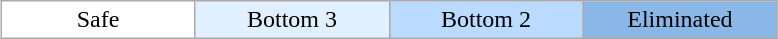<table class="wikitable" style="margin:1em auto; text-align:center;">
<tr>
<td bgcolor="FFFFFF" width="15%">Safe</td>
<td bgcolor="E0F0FF" width="15%">Bottom 3</td>
<td bgcolor="B8DBFF" width="15%">Bottom 2</td>
<td bgcolor="8AB8E6" width="15%">Eliminated</td>
</tr>
</table>
